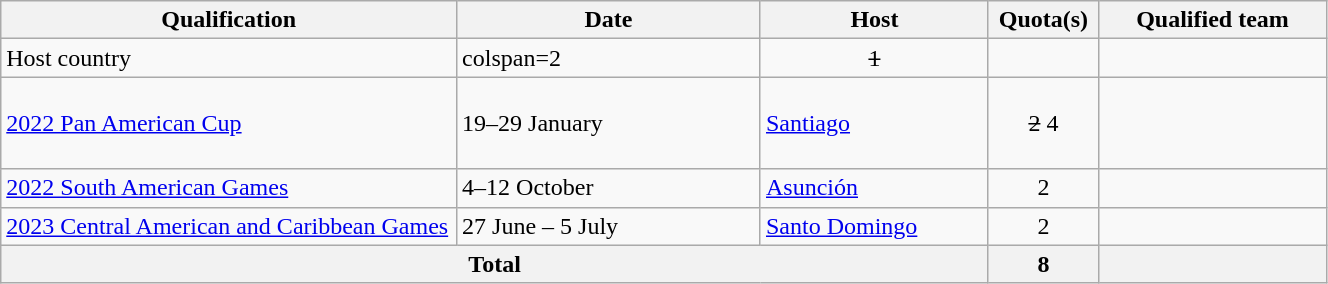<table class="wikitable" width=70%>
<tr>
<th width=30%>Qualification</th>
<th width=20%>Date</th>
<th width=15%>Host</th>
<th width=5%>Quota(s)</th>
<th width=15%>Qualified team</th>
</tr>
<tr>
<td>Host country</td>
<td>colspan=2 </td>
<td align=center><s>1</s></td>
<td></td>
</tr>
<tr>
<td><a href='#'>2022 Pan American Cup</a></td>
<td>19–29 January</td>
<td> <a href='#'>Santiago</a></td>
<td align=center><s>2</s> 4</td>
<td><br><br><br></td>
</tr>
<tr>
<td><a href='#'>2022 South American Games</a></td>
<td>4–12 October</td>
<td> <a href='#'>Asunción</a></td>
<td align=center>2</td>
<td><br></td>
</tr>
<tr>
<td><a href='#'>2023 Central American and Caribbean Games</a></td>
<td>27 June – 5 July</td>
<td> <a href='#'>Santo Domingo</a></td>
<td align=center>2</td>
<td><br></td>
</tr>
<tr>
<th colspan=3>Total</th>
<th>8</th>
<th></th>
</tr>
</table>
